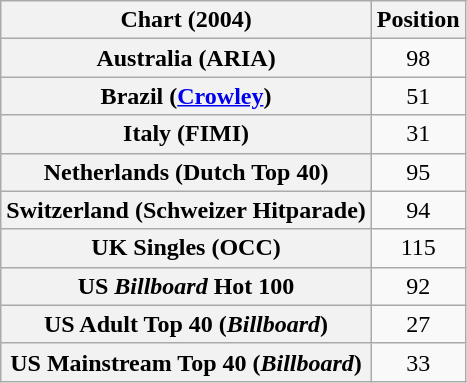<table class="wikitable sortable plainrowheaders" style="text-align:center">
<tr>
<th scope="col">Chart (2004)</th>
<th scope="col">Position</th>
</tr>
<tr>
<th scope="row">Australia (ARIA)</th>
<td>98</td>
</tr>
<tr>
<th scope="row">Brazil (<a href='#'>Crowley</a>)</th>
<td>51</td>
</tr>
<tr>
<th scope="row">Italy (FIMI)</th>
<td>31</td>
</tr>
<tr>
<th scope="row">Netherlands (Dutch Top 40)</th>
<td>95</td>
</tr>
<tr>
<th scope="row">Switzerland (Schweizer Hitparade)</th>
<td>94</td>
</tr>
<tr>
<th scope="row">UK Singles (OCC)</th>
<td>115</td>
</tr>
<tr>
<th scope="row">US <em>Billboard</em> Hot 100</th>
<td>92</td>
</tr>
<tr>
<th scope="row">US Adult Top 40 (<em>Billboard</em>)</th>
<td>27</td>
</tr>
<tr>
<th scope="row">US Mainstream Top 40 (<em>Billboard</em>)</th>
<td>33</td>
</tr>
</table>
